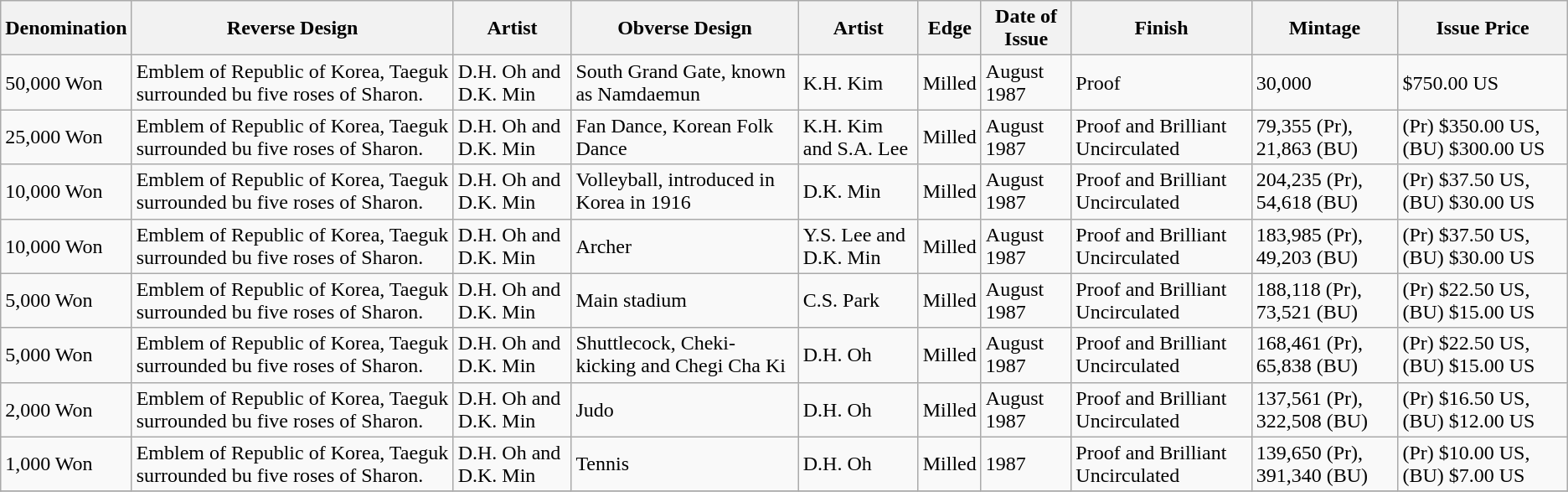<table class="wikitable sortable">
<tr>
<th>Denomination</th>
<th>Reverse Design</th>
<th>Artist</th>
<th>Obverse Design</th>
<th>Artist</th>
<th>Edge</th>
<th>Date of Issue</th>
<th>Finish</th>
<th>Mintage</th>
<th>Issue Price</th>
</tr>
<tr>
<td>50,000 Won</td>
<td>Emblem of Republic of Korea, Taeguk surrounded bu five roses of Sharon.</td>
<td>D.H. Oh and D.K. Min</td>
<td>South Grand Gate, known as Namdaemun</td>
<td>K.H. Kim</td>
<td>Milled</td>
<td>August 1987</td>
<td>Proof</td>
<td>30,000 </td>
<td>$750.00 US</td>
</tr>
<tr>
<td>25,000 Won</td>
<td>Emblem of Republic of Korea, Taeguk surrounded bu five roses of Sharon.</td>
<td>D.H. Oh and D.K. Min</td>
<td>Fan Dance, Korean Folk Dance</td>
<td>K.H. Kim and S.A. Lee</td>
<td>Milled</td>
<td>August 1987</td>
<td>Proof and Brilliant Uncirculated</td>
<td>79,355 (Pr), 21,863 (BU) </td>
<td>(Pr) $350.00 US, (BU) $300.00 US</td>
</tr>
<tr>
<td>10,000 Won</td>
<td>Emblem of Republic of Korea, Taeguk surrounded bu five roses of Sharon.</td>
<td>D.H. Oh and D.K. Min</td>
<td>Volleyball, introduced in Korea in 1916</td>
<td>D.K. Min</td>
<td>Milled</td>
<td>August 1987</td>
<td>Proof and Brilliant Uncirculated</td>
<td>204,235 (Pr), 54,618 (BU) </td>
<td>(Pr) $37.50 US, (BU) $30.00 US</td>
</tr>
<tr>
<td>10,000 Won</td>
<td>Emblem of Republic of Korea, Taeguk surrounded bu five roses of Sharon.</td>
<td>D.H. Oh and D.K. Min</td>
<td>Archer</td>
<td>Y.S. Lee and D.K. Min</td>
<td>Milled</td>
<td>August 1987</td>
<td>Proof and Brilliant Uncirculated</td>
<td>183,985 (Pr), 49,203 (BU) </td>
<td>(Pr) $37.50 US, (BU) $30.00 US</td>
</tr>
<tr>
<td>5,000 Won</td>
<td>Emblem of Republic of Korea, Taeguk surrounded bu five roses of Sharon.</td>
<td>D.H. Oh and D.K. Min</td>
<td>Main stadium</td>
<td>C.S. Park</td>
<td>Milled</td>
<td>August 1987</td>
<td>Proof and Brilliant Uncirculated</td>
<td>188,118 (Pr), 73,521 (BU) </td>
<td>(Pr) $22.50 US, (BU) $15.00 US</td>
</tr>
<tr>
<td>5,000 Won</td>
<td>Emblem of Republic of Korea, Taeguk surrounded bu five roses of Sharon.</td>
<td>D.H. Oh and D.K. Min</td>
<td>Shuttlecock, Cheki-kicking and Chegi Cha Ki</td>
<td>D.H. Oh</td>
<td>Milled</td>
<td>August 1987</td>
<td>Proof and Brilliant Uncirculated</td>
<td>168,461 (Pr), 65,838 (BU) </td>
<td>(Pr) $22.50 US, (BU) $15.00 US</td>
</tr>
<tr>
<td>2,000 Won</td>
<td>Emblem of Republic of Korea, Taeguk surrounded bu five roses of Sharon.</td>
<td>D.H. Oh and D.K. Min</td>
<td>Judo</td>
<td>D.H. Oh</td>
<td>Milled</td>
<td>August 1987</td>
<td>Proof and Brilliant Uncirculated</td>
<td>137,561 (Pr), 322,508 (BU) </td>
<td>(Pr) $16.50 US, (BU) $12.00 US</td>
</tr>
<tr>
<td>1,000 Won</td>
<td>Emblem of Republic of Korea, Taeguk surrounded bu five roses of Sharon.</td>
<td>D.H. Oh and D.K. Min</td>
<td>Tennis</td>
<td>D.H. Oh</td>
<td>Milled</td>
<td>1987</td>
<td>Proof and Brilliant Uncirculated</td>
<td>139,650 (Pr), 391,340 (BU) </td>
<td>(Pr) $10.00 US, (BU) $7.00 US</td>
</tr>
<tr>
</tr>
</table>
